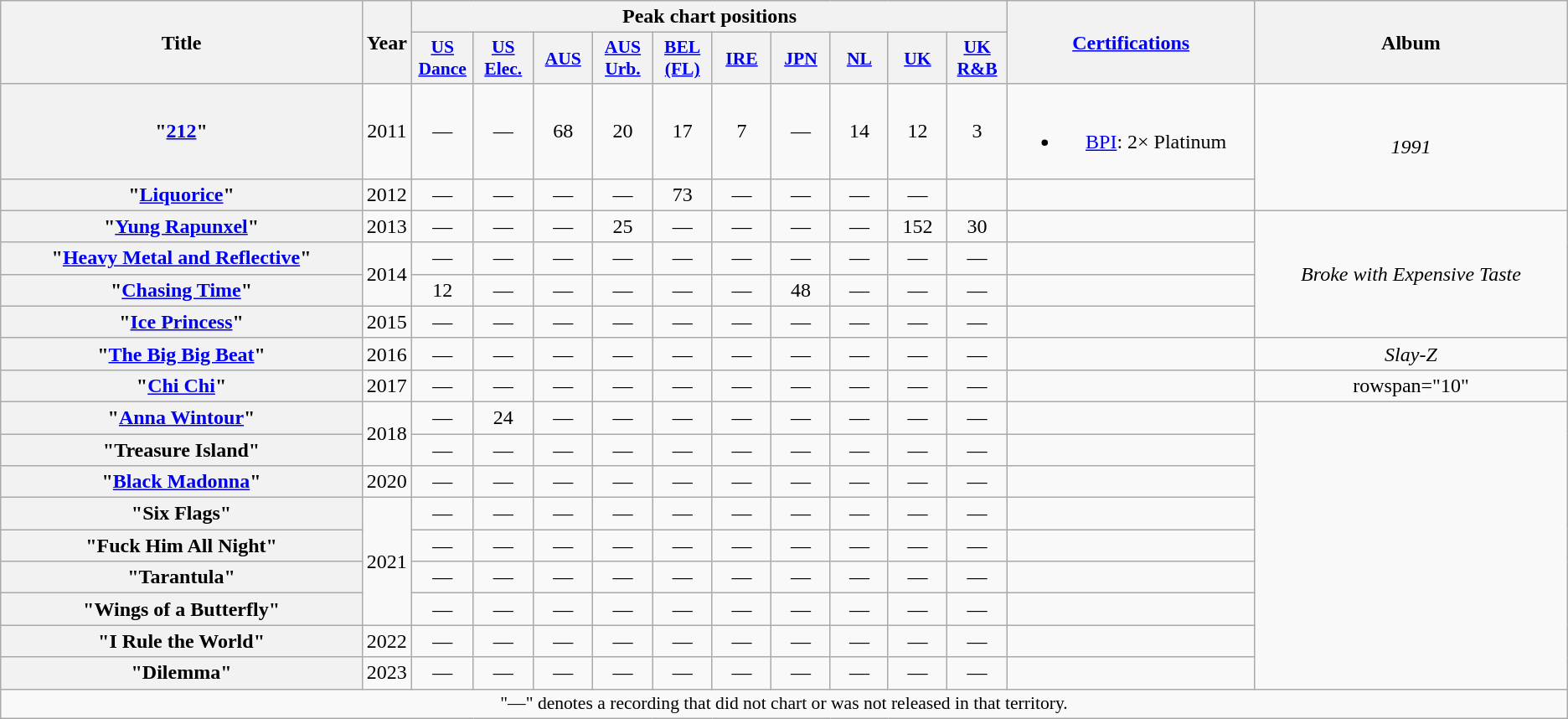<table class="wikitable plainrowheaders" style="text-align:center;">
<tr>
<th scope="col" rowspan="2" style="width:20em;">Title</th>
<th scope="col" rowspan="2" style="width:1em;">Year</th>
<th scope="col" colspan="10">Peak chart positions</th>
<th scope="col" rowspan="2" style="width:13em;"><a href='#'>Certifications</a></th>
<th scope="col" rowspan="2" style="width:17em;">Album</th>
</tr>
<tr>
<th scope="col" style="width:3em;font-size:90%;"><a href='#'>US<br>Dance</a><br></th>
<th scope="col" style="width:3em;font-size:90%;"><a href='#'>US<br>Elec.</a><br></th>
<th scope="col" style="width:3em;font-size:90%;"><a href='#'>AUS</a><br></th>
<th scope="col" style="width:3em;font-size:90%;"><a href='#'>AUS<br>Urb.</a><br></th>
<th scope="col" style="width:3em;font-size:90%;"><a href='#'>BEL<br>(FL)</a><br></th>
<th scope="col" style="width:3em;font-size:90%;"><a href='#'>IRE</a><br></th>
<th scope="col" style="width:3em;font-size:90%;"><a href='#'>JPN</a><br></th>
<th scope="col" style="width:3em;font-size:90%;"><a href='#'>NL</a><br></th>
<th scope="col" style="width:3em;font-size:90%;"><a href='#'>UK</a><br></th>
<th scope="col" style="width:3em;font-size:90%;"><a href='#'>UK R&B</a><br></th>
</tr>
<tr>
<th scope="row">"<a href='#'>212</a>"<br></th>
<td>2011</td>
<td>—</td>
<td>—</td>
<td>68</td>
<td>20</td>
<td>17</td>
<td>7</td>
<td>—</td>
<td>14</td>
<td>12</td>
<td>3</td>
<td><br><ul><li><a href='#'>BPI</a>: 2× Platinum</li></ul></td>
<td rowspan="2"><em>1991</em></td>
</tr>
<tr>
<th scope="row">"<a href='#'>Liquorice</a>"</th>
<td>2012</td>
<td>—</td>
<td>—</td>
<td>—</td>
<td>—</td>
<td>73</td>
<td>—</td>
<td>—</td>
<td>—</td>
<td>—</td>
<td></td>
</tr>
<tr>
<th scope="row">"<a href='#'>Yung Rapunxel</a>"</th>
<td>2013</td>
<td>—</td>
<td>—</td>
<td>—</td>
<td>25</td>
<td>—</td>
<td>—</td>
<td>—</td>
<td>—</td>
<td>152</td>
<td>30</td>
<td></td>
<td rowspan="4"><em>Broke with Expensive Taste</em></td>
</tr>
<tr>
<th scope="row">"<a href='#'>Heavy Metal and Reflective</a>"</th>
<td rowspan="2">2014</td>
<td>—</td>
<td>—</td>
<td>—</td>
<td>—</td>
<td>—</td>
<td>—</td>
<td>—</td>
<td>—</td>
<td>—</td>
<td>—</td>
<td></td>
</tr>
<tr>
<th scope="row">"<a href='#'>Chasing Time</a>"</th>
<td>12</td>
<td>—</td>
<td>—</td>
<td>—</td>
<td>—</td>
<td>—</td>
<td>48</td>
<td>—</td>
<td>—</td>
<td>—</td>
<td></td>
</tr>
<tr>
<th scope="row">"<a href='#'>Ice Princess</a>"</th>
<td>2015</td>
<td>—</td>
<td>—</td>
<td>—</td>
<td>—</td>
<td>—</td>
<td>—</td>
<td>—</td>
<td>—</td>
<td>—</td>
<td>—</td>
<td></td>
</tr>
<tr>
<th scope="row">"<a href='#'>The Big Big Beat</a>"</th>
<td>2016</td>
<td>—</td>
<td>—</td>
<td>—</td>
<td>—</td>
<td>—</td>
<td>—</td>
<td>—</td>
<td>—</td>
<td>—</td>
<td>—</td>
<td></td>
<td><em>Slay-Z</em></td>
</tr>
<tr>
<th scope="row">"<a href='#'>Chi Chi</a>"</th>
<td>2017</td>
<td>—</td>
<td>—</td>
<td>—</td>
<td>—</td>
<td>—</td>
<td>—</td>
<td>—</td>
<td>—</td>
<td>—</td>
<td>—</td>
<td></td>
<td>rowspan="10" </td>
</tr>
<tr>
<th scope="row">"<a href='#'>Anna Wintour</a>"</th>
<td rowspan="2">2018</td>
<td>—</td>
<td>24</td>
<td>—</td>
<td>—</td>
<td>—</td>
<td>—</td>
<td>—</td>
<td>—</td>
<td>—</td>
<td>—</td>
<td></td>
</tr>
<tr>
<th scope="row">"Treasure Island"</th>
<td>—</td>
<td>—</td>
<td>—</td>
<td>—</td>
<td>—</td>
<td>—</td>
<td>—</td>
<td>—</td>
<td>—</td>
<td>—</td>
<td></td>
</tr>
<tr>
<th scope="row">"<a href='#'>Black Madonna</a>"<br></th>
<td>2020</td>
<td>—</td>
<td>—</td>
<td>—</td>
<td>—</td>
<td>—</td>
<td>—</td>
<td>—</td>
<td>—</td>
<td>—</td>
<td>—</td>
<td></td>
</tr>
<tr>
<th scope="row">"Six Flags"<br></th>
<td rowspan="4">2021</td>
<td>—</td>
<td>—</td>
<td>—</td>
<td>—</td>
<td>—</td>
<td>—</td>
<td>—</td>
<td>—</td>
<td>—</td>
<td>—</td>
<td></td>
</tr>
<tr>
<th scope="row">"Fuck Him All Night"</th>
<td>—</td>
<td>—</td>
<td>—</td>
<td>—</td>
<td>—</td>
<td>—</td>
<td>—</td>
<td>—</td>
<td>—</td>
<td>—</td>
<td></td>
</tr>
<tr>
<th scope="row">"Tarantula"</th>
<td>—</td>
<td>—</td>
<td>—</td>
<td>—</td>
<td>—</td>
<td>—</td>
<td>—</td>
<td>—</td>
<td>—</td>
<td>—</td>
<td></td>
</tr>
<tr>
<th scope="row">"Wings of a Butterfly"</th>
<td>—</td>
<td>—</td>
<td>—</td>
<td>—</td>
<td>—</td>
<td>—</td>
<td>—</td>
<td>—</td>
<td>—</td>
<td>—</td>
<td></td>
</tr>
<tr>
<th scope="row">"I Rule the World"</th>
<td>2022</td>
<td>—</td>
<td>—</td>
<td>—</td>
<td>—</td>
<td>—</td>
<td>—</td>
<td>—</td>
<td>—</td>
<td>—</td>
<td>—</td>
<td></td>
</tr>
<tr>
<th scope="row">"Dilemma"</th>
<td>2023</td>
<td>—</td>
<td>—</td>
<td>—</td>
<td>—</td>
<td>—</td>
<td>—</td>
<td>—</td>
<td>—</td>
<td>—</td>
<td>—</td>
<td></td>
</tr>
<tr>
<td colspan="15" style="font-size:90%">"—" denotes a recording that did not chart or was not released in that territory.</td>
</tr>
</table>
